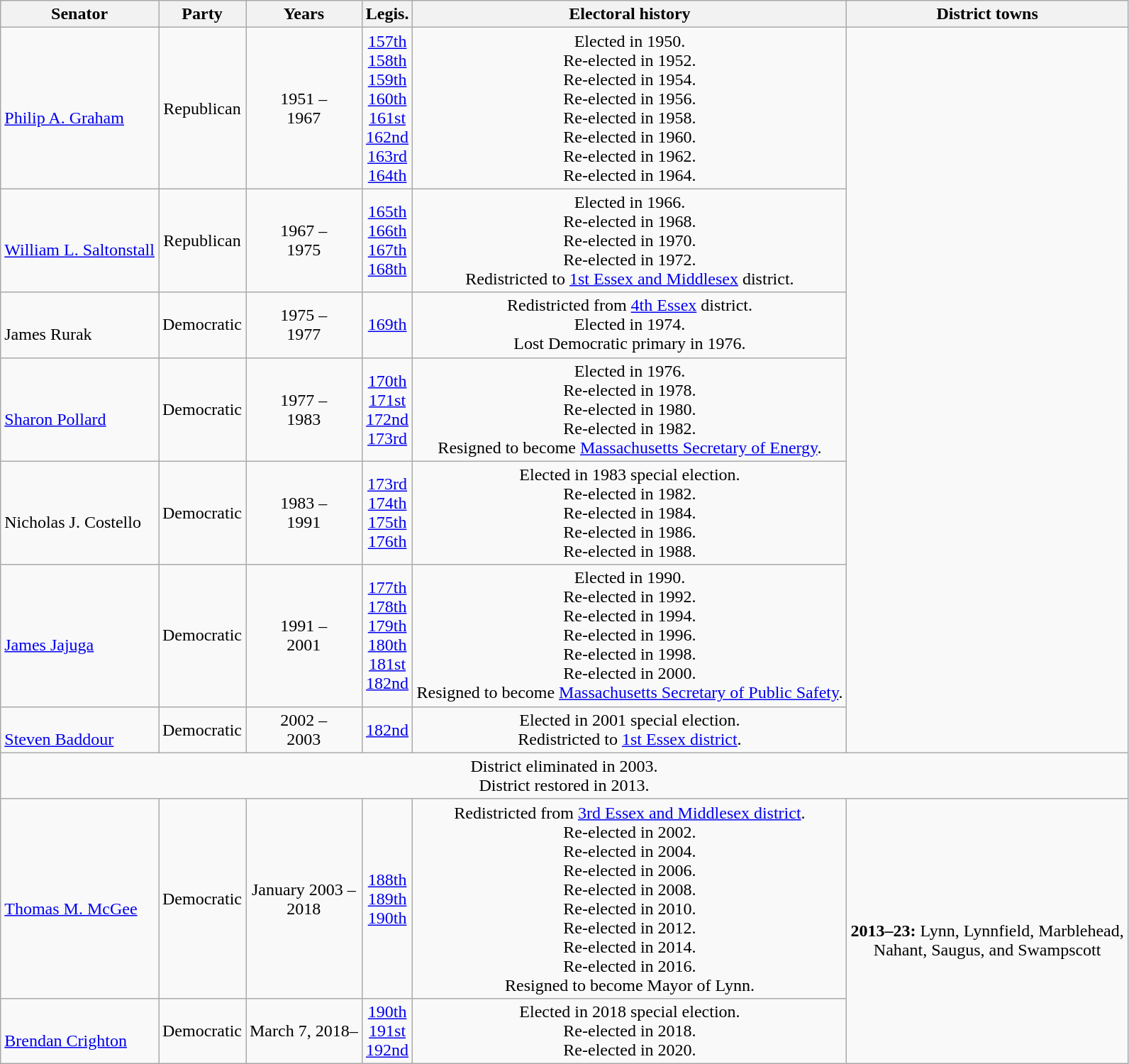<table class=wikitable style="text-align:center">
<tr>
<th>Senator</th>
<th>Party</th>
<th>Years</th>
<th>Legis.</th>
<th>Electoral history</th>
<th>District towns</th>
</tr>
<tr>
<td align=left nowrap><br><a href='#'>Philip A. Graham</a></td>
<td>Republican</td>
<td>1951 –<br>1967</td>
<td><a href='#'>157th</a><br><a href='#'>158th</a><br><a href='#'>159th</a><br><a href='#'>160th</a><br><a href='#'>161st</a><br><a href='#'>162nd</a><br><a href='#'>163rd</a><br><a href='#'>164th</a></td>
<td>Elected in 1950.<br>Re-elected in 1952.<br>Re-elected in 1954.<br>Re-elected in 1956.<br>Re-elected in 1958.<br>Re-elected in 1960.<br>Re-elected in 1962.<br>Re-elected in 1964.</td>
</tr>
<tr>
<td align=left nowrap><br><a href='#'>William L. Saltonstall</a></td>
<td>Republican</td>
<td>1967 –<br>1975</td>
<td><a href='#'>165th</a><br><a href='#'>166th</a><br><a href='#'>167th</a><br><a href='#'>168th</a></td>
<td>Elected in 1966.<br>Re-elected in 1968.<br>Re-elected in 1970.<br>Re-elected in 1972.<br>Redistricted to <a href='#'>1st Essex and Middlesex</a> district.</td>
</tr>
<tr>
<td align=left nowrap><br>James Rurak</td>
<td>Democratic</td>
<td>1975 –<br>1977</td>
<td><a href='#'>169th</a></td>
<td>Redistricted from <a href='#'>4th Essex</a> district.<br>Elected in 1974.<br>Lost Democratic primary in 1976.</td>
</tr>
<tr>
<td align=left nowrap><br><a href='#'>Sharon Pollard</a></td>
<td>Democratic</td>
<td>1977 –<br>1983</td>
<td><a href='#'>170th</a><br><a href='#'>171st</a><br><a href='#'>172nd</a><br><a href='#'>173rd</a></td>
<td>Elected in 1976.<br>Re-elected in 1978.<br>Re-elected in 1980.<br>Re-elected in 1982.<br>Resigned to become <a href='#'>Massachusetts Secretary of Energy</a>.</td>
</tr>
<tr>
<td align=left nowrap><br>Nicholas J. Costello</td>
<td>Democratic</td>
<td>1983 –<br>1991</td>
<td><a href='#'>173rd</a><br><a href='#'>174th</a><br><a href='#'>175th</a><br><a href='#'>176th</a><br></td>
<td>Elected in 1983 special election.<br>Re-elected in 1982.<br>Re-elected in 1984.<br>Re-elected in 1986.<br>Re-elected in 1988.</td>
</tr>
<tr>
<td align=left nowrap><br><a href='#'>James Jajuga</a></td>
<td>Democratic</td>
<td>1991 –<br>2001</td>
<td><a href='#'>177th</a><br><a href='#'>178th</a><br><a href='#'>179th</a><br><a href='#'>180th</a><br><a href='#'>181st</a><br><a href='#'>182nd</a></td>
<td>Elected in 1990.<br>Re-elected in 1992.<br>Re-elected in 1994.<br>Re-elected in 1996.<br>Re-elected in 1998.<br>Re-elected in 2000.<br>Resigned to become <a href='#'>Massachusetts Secretary of Public Safety</a>.</td>
</tr>
<tr>
<td align=left nowrap><br><a href='#'>Steven Baddour</a></td>
<td>Democratic</td>
<td>2002 –<br>2003</td>
<td><a href='#'>182nd</a></td>
<td>Elected in 2001 special election.<br>Redistricted to <a href='#'>1st Essex district</a>.</td>
</tr>
<tr>
<td colspan=6>District eliminated in 2003.<br>District restored in 2013.</td>
</tr>
<tr>
<td align=left nowrap><br><a href='#'>Thomas M. McGee</a></td>
<td>Democratic</td>
<td>January 2003 –<br>2018</td>
<td><a href='#'>188th</a><br><a href='#'>189th</a><br><a href='#'>190th</a></td>
<td>Redistricted from <a href='#'>3rd Essex and Middlesex district</a>.<br>Re-elected in 2002.<br>Re-elected in 2004.<br>Re-elected in 2006.<br>Re-elected in 2008.<br>Re-elected in 2010.<br>Re-elected in 2012.<br>Re-elected in 2014.<br>Re-elected in 2016.<br>Resigned to become Mayor of Lynn.</td>
<td rowspan=2><br><strong>2013–23:</strong> Lynn, Lynnfield, Marblehead,<br>Nahant, Saugus, and Swampscott</td>
</tr>
<tr>
<td align=left nowrap><br><a href='#'>Brendan Crighton</a></td>
<td>Democratic</td>
<td>March 7, 2018–<br></td>
<td><a href='#'>190th</a><br><a href='#'>191st</a><br><a href='#'>192nd</a></td>
<td>Elected in 2018 special election.<br>Re-elected in 2018.<br>Re-elected in 2020.</td>
</tr>
</table>
